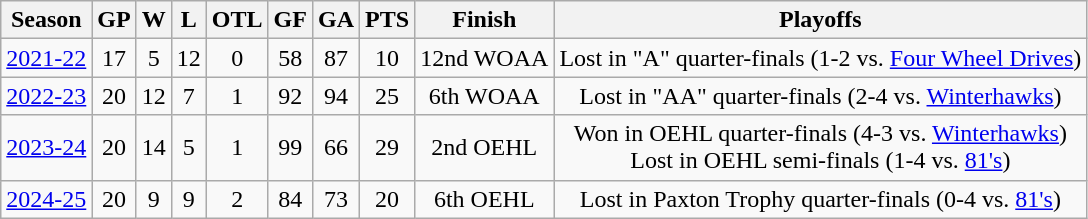<table class="wikitable">
<tr>
<th>Season</th>
<th>GP</th>
<th>W</th>
<th>L</th>
<th>OTL</th>
<th>GF</th>
<th>GA</th>
<th>PTS</th>
<th>Finish</th>
<th>Playoffs</th>
</tr>
<tr align="center">
<td><a href='#'>2021-22</a></td>
<td>17</td>
<td>5</td>
<td>12</td>
<td>0</td>
<td>58</td>
<td>87</td>
<td>10</td>
<td>12nd WOAA</td>
<td>Lost in "A" quarter-finals (1-2 vs. <a href='#'>Four Wheel Drives</a>)</td>
</tr>
<tr align="center">
<td><a href='#'>2022-23</a></td>
<td>20</td>
<td>12</td>
<td>7</td>
<td>1</td>
<td>92</td>
<td>94</td>
<td>25</td>
<td>6th WOAA</td>
<td>Lost in "AA" quarter-finals (2-4 vs. <a href='#'>Winterhawks</a>)</td>
</tr>
<tr align="center">
<td><a href='#'>2023-24</a></td>
<td>20</td>
<td>14</td>
<td>5</td>
<td>1</td>
<td>99</td>
<td>66</td>
<td>29</td>
<td>2nd OEHL</td>
<td>Won in OEHL quarter-finals (4-3 vs. <a href='#'>Winterhawks</a>) <br> Lost in OEHL semi-finals (1-4 vs. <a href='#'>81's</a>)</td>
</tr>
<tr align="center">
<td><a href='#'>2024-25</a></td>
<td>20</td>
<td>9</td>
<td>9</td>
<td>2</td>
<td>84</td>
<td>73</td>
<td>20</td>
<td>6th OEHL</td>
<td>Lost in Paxton Trophy quarter-finals (0-4 vs. <a href='#'>81's</a>)</td>
</tr>
</table>
